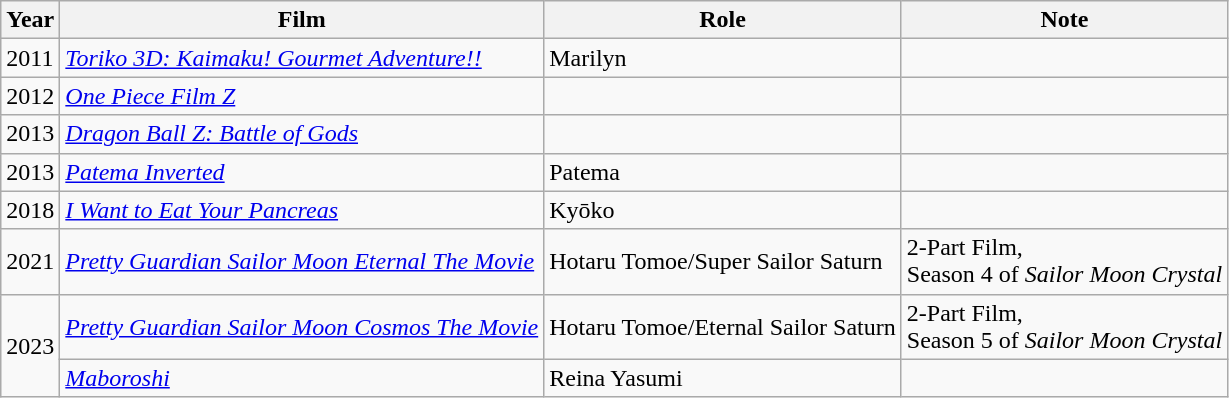<table class="wikitable">
<tr>
<th>Year</th>
<th>Film</th>
<th>Role</th>
<th>Note</th>
</tr>
<tr>
<td>2011</td>
<td><em><a href='#'>Toriko 3D: Kaimaku! Gourmet Adventure!!</a></em></td>
<td>Marilyn</td>
<td></td>
</tr>
<tr>
<td>2012</td>
<td><em><a href='#'>One Piece Film Z</a></em></td>
<td></td>
<td></td>
</tr>
<tr>
<td>2013</td>
<td><em><a href='#'>Dragon Ball Z: Battle of Gods</a></em></td>
<td></td>
<td></td>
</tr>
<tr>
<td>2013</td>
<td><em><a href='#'>Patema Inverted</a></em></td>
<td>Patema</td>
<td></td>
</tr>
<tr>
<td>2018</td>
<td><em><a href='#'>I Want to Eat Your Pancreas</a></em></td>
<td>Kyōko</td>
<td></td>
</tr>
<tr>
<td>2021</td>
<td><em><a href='#'>Pretty Guardian Sailor Moon Eternal The Movie</a></em></td>
<td>Hotaru Tomoe/Super Sailor Saturn</td>
<td>2-Part Film,<br>Season 4 of <em>Sailor Moon Crystal</em> </td>
</tr>
<tr>
<td rowspan="2">2023</td>
<td><em><a href='#'>Pretty Guardian Sailor Moon Cosmos The Movie</a></em></td>
<td>Hotaru Tomoe/Eternal Sailor Saturn</td>
<td>2-Part Film,<br>Season 5 of <em>Sailor Moon Crystal</em> </td>
</tr>
<tr>
<td><em><a href='#'>Maboroshi</a></em></td>
<td>Reina Yasumi</td>
<td></td>
</tr>
</table>
